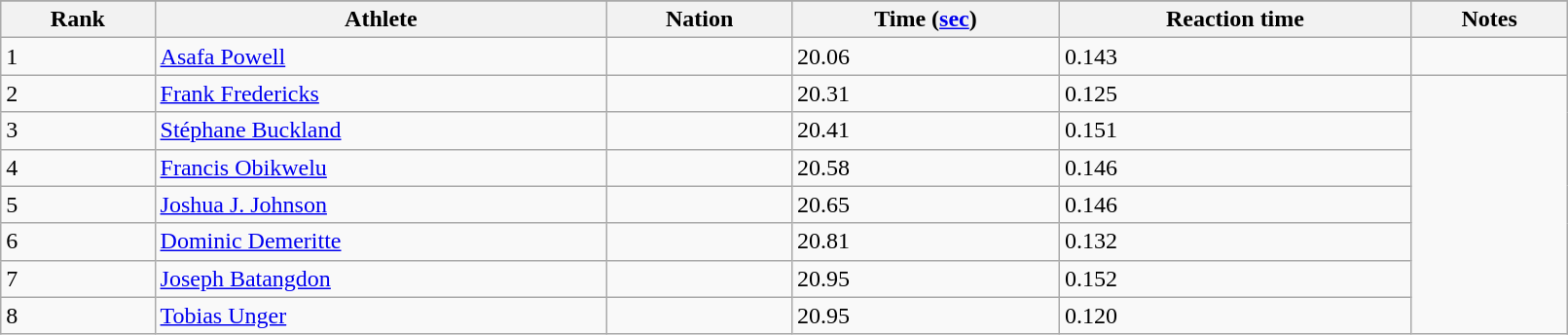<table class="wikitable" width=85%>
<tr>
</tr>
<tr>
<th>Rank</th>
<th>Athlete</th>
<th>Nation</th>
<th>Time (<a href='#'>sec</a>)</th>
<th>Reaction time</th>
<th>Notes</th>
</tr>
<tr>
<td>1</td>
<td><a href='#'>Asafa Powell</a></td>
<td></td>
<td>20.06</td>
<td>0.143</td>
<td></td>
</tr>
<tr>
<td>2</td>
<td><a href='#'>Frank Fredericks</a></td>
<td></td>
<td>20.31</td>
<td>0.125</td>
</tr>
<tr>
<td>3</td>
<td><a href='#'>Stéphane Buckland</a></td>
<td></td>
<td>20.41</td>
<td>0.151</td>
</tr>
<tr>
<td>4</td>
<td><a href='#'>Francis Obikwelu</a></td>
<td></td>
<td>20.58</td>
<td>0.146</td>
</tr>
<tr>
<td>5</td>
<td><a href='#'>Joshua J. Johnson</a></td>
<td></td>
<td>20.65</td>
<td>0.146</td>
</tr>
<tr>
<td>6</td>
<td><a href='#'>Dominic Demeritte</a></td>
<td></td>
<td>20.81</td>
<td>0.132</td>
</tr>
<tr>
<td>7</td>
<td><a href='#'>Joseph Batangdon</a></td>
<td></td>
<td>20.95</td>
<td>0.152</td>
</tr>
<tr>
<td>8</td>
<td><a href='#'>Tobias Unger</a></td>
<td></td>
<td>20.95</td>
<td>0.120</td>
</tr>
</table>
